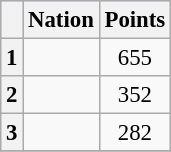<table class=wikitable style="font-size:95%;">
<tr style="background:#ccccff;">
<th></th>
<th>Nation</th>
<th>Points</th>
</tr>
<tr>
<th>1</th>
<td></td>
<td align="center">655</td>
</tr>
<tr>
<th>2</th>
<td></td>
<td align="center">352</td>
</tr>
<tr>
<th>3</th>
<td></td>
<td align="center">282</td>
</tr>
<tr>
</tr>
</table>
